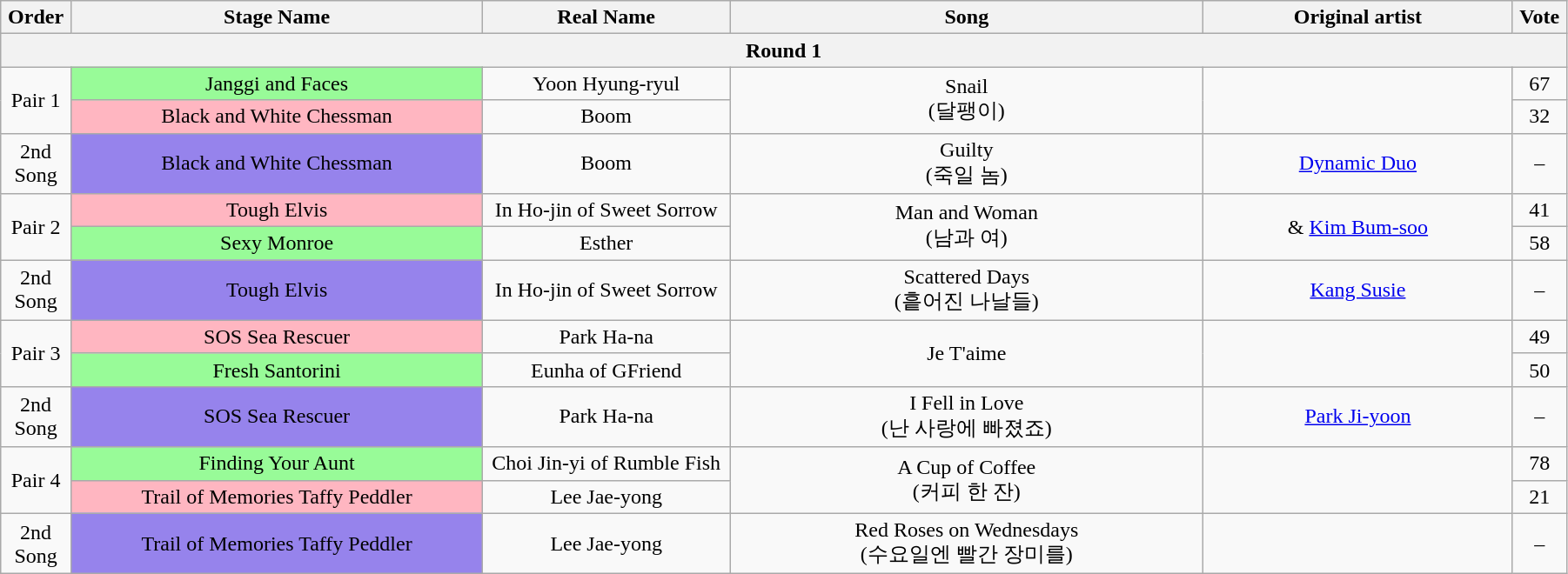<table class="wikitable" style="text-align:center; width:95%;">
<tr>
<th style="width:1%;">Order</th>
<th style="width:20%;">Stage Name</th>
<th style="width:12%;">Real Name</th>
<th style="width:23%;">Song</th>
<th style="width:15%;">Original artist</th>
<th style="width:1%;">Vote</th>
</tr>
<tr>
<th colspan=6>Round 1</th>
</tr>
<tr>
<td rowspan=2>Pair 1</td>
<td bgcolor="palegreen">Janggi and Faces</td>
<td>Yoon Hyung-ryul</td>
<td rowspan=2>Snail<br>(달팽이)</td>
<td rowspan=2></td>
<td>67</td>
</tr>
<tr>
<td bgcolor="lightpink">Black and White Chessman</td>
<td>Boom</td>
<td>32</td>
</tr>
<tr>
<td>2nd Song</td>
<td bgcolor="#9683EC">Black and White Chessman</td>
<td>Boom</td>
<td>Guilty<br>(죽일 놈)</td>
<td><a href='#'>Dynamic Duo</a></td>
<td>–</td>
</tr>
<tr>
<td rowspan=2>Pair 2</td>
<td bgcolor="lightpink">Tough Elvis</td>
<td>In Ho-jin of Sweet Sorrow</td>
<td rowspan=2>Man and Woman<br>(남과 여)</td>
<td rowspan=2> & <a href='#'>Kim Bum-soo</a></td>
<td>41</td>
</tr>
<tr>
<td bgcolor="palegreen">Sexy Monroe</td>
<td>Esther</td>
<td>58</td>
</tr>
<tr>
<td>2nd Song</td>
<td bgcolor="#9683EC">Tough Elvis</td>
<td>In Ho-jin of Sweet Sorrow</td>
<td>Scattered Days<br>(흩어진 나날들)</td>
<td><a href='#'>Kang Susie</a></td>
<td>–</td>
</tr>
<tr>
<td rowspan=2>Pair 3</td>
<td bgcolor="lightpink">SOS Sea Rescuer</td>
<td>Park Ha-na</td>
<td rowspan=2>Je T'aime</td>
<td rowspan=2></td>
<td>49</td>
</tr>
<tr>
<td bgcolor="palegreen">Fresh Santorini</td>
<td>Eunha of GFriend</td>
<td>50</td>
</tr>
<tr>
<td>2nd Song</td>
<td bgcolor="#9683EC">SOS Sea Rescuer</td>
<td>Park Ha-na</td>
<td>I Fell in Love<br>(난 사랑에 빠졌죠)</td>
<td><a href='#'>Park Ji-yoon</a></td>
<td>–</td>
</tr>
<tr>
<td rowspan=2>Pair 4</td>
<td bgcolor="palegreen">Finding Your Aunt</td>
<td>Choi Jin-yi of Rumble Fish</td>
<td rowspan=2>A Cup of Coffee<br>(커피 한 잔)</td>
<td rowspan=2></td>
<td>78</td>
</tr>
<tr>
<td bgcolor="lightpink">Trail of Memories Taffy Peddler</td>
<td>Lee Jae-yong</td>
<td>21</td>
</tr>
<tr>
<td>2nd Song</td>
<td bgcolor="#9683EC">Trail of Memories Taffy Peddler</td>
<td>Lee Jae-yong</td>
<td>Red Roses on Wednesdays<br>(수요일엔 빨간 장미를)</td>
<td></td>
<td>–</td>
</tr>
</table>
